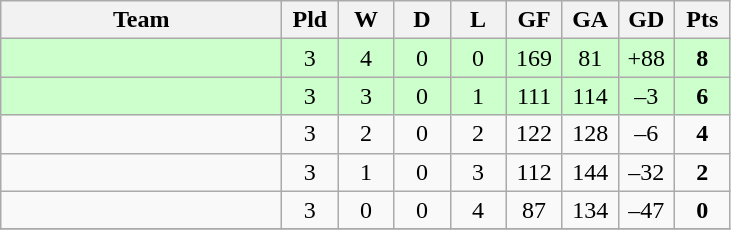<table class="wikitable" style="text-align: center;">
<tr>
<th width="180">Team</th>
<th width="30">Pld</th>
<th width="30">W</th>
<th width="30">D</th>
<th width="30">L</th>
<th width="30">GF</th>
<th width="30">GA</th>
<th width="30">GD</th>
<th width="30">Pts</th>
</tr>
<tr bgcolor=#CCFFCC>
<td align="left"></td>
<td>3</td>
<td>4</td>
<td>0</td>
<td>0</td>
<td>169</td>
<td>81</td>
<td>+88</td>
<td><strong>8</strong></td>
</tr>
<tr bgcolor=#CCFFCC>
<td align="left"></td>
<td>3</td>
<td>3</td>
<td>0</td>
<td>1</td>
<td>111</td>
<td>114</td>
<td>–3</td>
<td><strong>6</strong></td>
</tr>
<tr>
<td align="left"></td>
<td>3</td>
<td>2</td>
<td>0</td>
<td>2</td>
<td>122</td>
<td>128</td>
<td>–6</td>
<td><strong>4</strong></td>
</tr>
<tr>
<td align="left"></td>
<td>3</td>
<td>1</td>
<td>0</td>
<td>3</td>
<td>112</td>
<td>144</td>
<td>–32</td>
<td><strong>2</strong></td>
</tr>
<tr>
<td align="left"></td>
<td>3</td>
<td>0</td>
<td>0</td>
<td>4</td>
<td>87</td>
<td>134</td>
<td>–47</td>
<td><strong>0</strong></td>
</tr>
<tr>
</tr>
</table>
